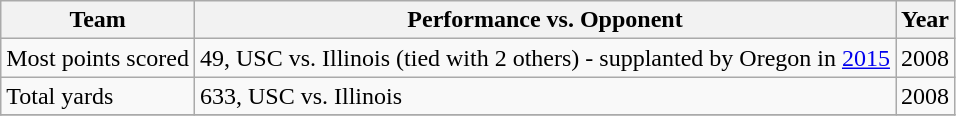<table class="wikitable">
<tr>
<th>Team</th>
<th>Performance vs. Opponent</th>
<th>Year</th>
</tr>
<tr>
<td>Most points scored</td>
<td>49, USC vs. Illinois (tied with 2 others) - supplanted by Oregon in <a href='#'>2015</a></td>
<td>2008</td>
</tr>
<tr>
<td>Total yards</td>
<td>633, USC vs. Illinois</td>
<td>2008</td>
</tr>
<tr>
</tr>
</table>
